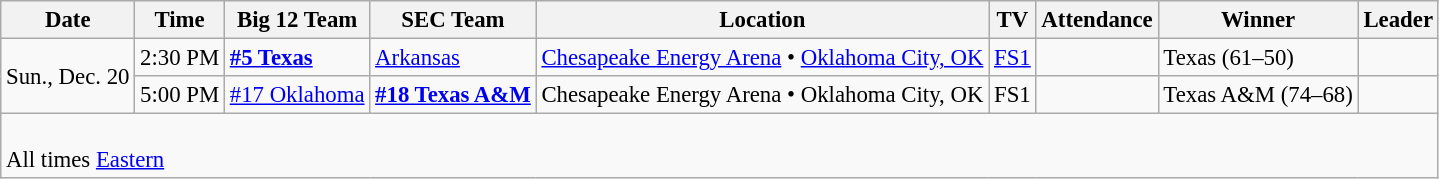<table class="wikitable" style="font-size: 95%">
<tr align="center">
<th>Date</th>
<th>Time</th>
<th>Big 12 Team</th>
<th>SEC Team</th>
<th>Location</th>
<th>TV</th>
<th>Attendance</th>
<th>Winner</th>
<th>Leader</th>
</tr>
<tr>
<td rowspan=2>Sun., Dec. 20</td>
<td>2:30 PM</td>
<td><a href='#'><strong>#5 Texas</strong></a></td>
<td><a href='#'>Arkansas</a></td>
<td><a href='#'>Chesapeake Energy Arena</a> • <a href='#'>Oklahoma City, OK</a></td>
<td><a href='#'>FS1</a></td>
<td></td>
<td>Texas (61–50)</td>
<td></td>
</tr>
<tr>
<td>5:00 PM</td>
<td><a href='#'>#17 Oklahoma</a></td>
<td><a href='#'><strong>#18 Texas A&M</strong></a></td>
<td>Chesapeake Energy Arena • Oklahoma City, OK</td>
<td>FS1</td>
<td></td>
<td>Texas A&M (74–68)</td>
<td></td>
</tr>
<tr>
<td colspan=9><br>All times <a href='#'>Eastern</a></td>
</tr>
</table>
